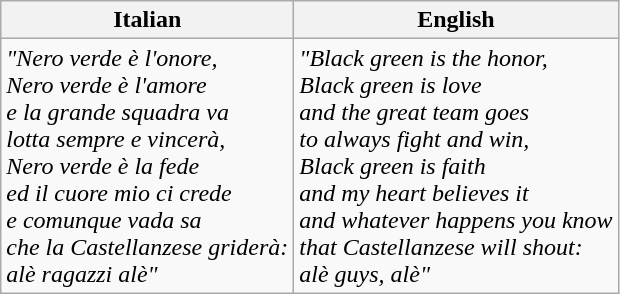<table class="wikitable">
<tr>
<th>Italian</th>
<th>English</th>
</tr>
<tr>
<td><em>"Nero verde è l'onore,</em><br><em>Nero verde è l'amore</em><br><em>e la grande squadra va</em><br><em>lotta sempre e vincerà,</em><br><em>Nero verde è la fede</em><br><em>ed il cuore mio ci crede</em><br><em>e comunque vada sa</em><br><em>che la Castellanzese griderà:</em><br><em>alè ragazzi alè"</em></td>
<td><em>"Black green is the honor,</em><br><em>Black green is love</em><br><em>and the great team goes</em><br><em>to always fight and win,</em><br><em>Black green is faith</em><br><em>and my heart believes it</em><br><em>and whatever happens you know</em><br><em>that Castellanzese will shout:</em><br><em>alè guys, alè"</em></td>
</tr>
</table>
